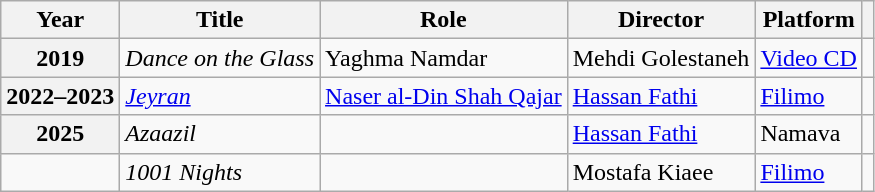<table class="wikitable plainrowheaders sortable"  style=font-size:100%>
<tr>
<th scope="col">Year</th>
<th scope="col">Title</th>
<th scope="col">Role</th>
<th scope="col">Director</th>
<th scope="col" class="unsortable">Platform</th>
<th scope="col" class="unsortable"></th>
</tr>
<tr>
<th scope=row>2019</th>
<td><em>Dance on the Glass</em></td>
<td>Yaghma Namdar</td>
<td>Mehdi Golestaneh</td>
<td><a href='#'>Video CD</a></td>
<td></td>
</tr>
<tr>
<th scope=row>2022–2023</th>
<td><em><a href='#'>Jeyran</a></em></td>
<td><a href='#'>Naser al-Din Shah Qajar</a></td>
<td><a href='#'>Hassan Fathi</a></td>
<td><a href='#'>Filimo</a></td>
<td></td>
</tr>
<tr>
<th scope="row">2025</th>
<td><em>Azaazil</em></td>
<td></td>
<td><a href='#'>Hassan Fathi</a></td>
<td>Namava</td>
<td></td>
</tr>
<tr>
<td></td>
<td><em>1001 Nights</em></td>
<td></td>
<td>Mostafa Kiaee</td>
<td><a href='#'>Filimo</a></td>
<td></td>
</tr>
</table>
